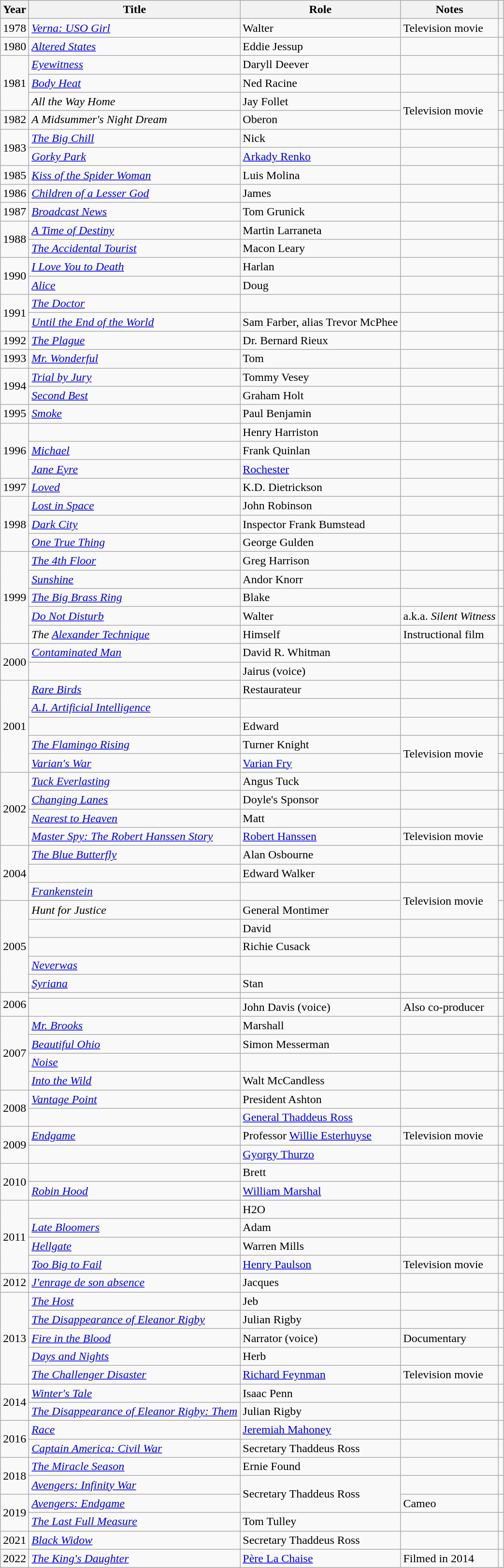<table class="wikitable sortable">
<tr>
<th>Year</th>
<th>Title</th>
<th>Role</th>
<th class="unsortable">Notes</th>
<th></th>
</tr>
<tr>
<td>1978</td>
<td><em><a href='#'>Verna: USO Girl</a></em></td>
<td>Walter</td>
<td>Television movie</td>
<td></td>
</tr>
<tr>
<td>1980</td>
<td><em><a href='#'>Altered States</a></em></td>
<td>Eddie Jessup</td>
<td></td>
<td></td>
</tr>
<tr>
<td rowspan=3>1981</td>
<td><em><a href='#'>Eyewitness</a></em></td>
<td>Daryll Deever</td>
<td></td>
<td></td>
</tr>
<tr>
<td><em><a href='#'>Body Heat</a></em></td>
<td>Ned Racine</td>
<td></td>
<td></td>
</tr>
<tr>
<td><em>All the Way Home</em></td>
<td>Jay Follet</td>
<td rowspan="2">Television movie</td>
<td></td>
</tr>
<tr>
<td rowspan=1>1982</td>
<td><em>A Midsummer's Night Dream</em></td>
<td>Oberon</td>
<td></td>
</tr>
<tr>
<td rowspan=2>1983</td>
<td><em><a href='#'>The Big Chill</a></em></td>
<td>Nick</td>
<td></td>
<td></td>
</tr>
<tr>
<td><em><a href='#'>Gorky Park</a></em></td>
<td><a href='#'>Arkady Renko</a></td>
<td></td>
<td></td>
</tr>
<tr>
<td>1985</td>
<td><em><a href='#'>Kiss of the Spider Woman</a></em></td>
<td>Luis Molina</td>
<td></td>
<td></td>
</tr>
<tr>
<td>1986</td>
<td><em><a href='#'>Children of a Lesser God</a></em></td>
<td>James</td>
<td></td>
<td></td>
</tr>
<tr>
<td>1987</td>
<td><em><a href='#'>Broadcast News</a></em></td>
<td>Tom Grunick</td>
<td></td>
<td></td>
</tr>
<tr>
<td rowspan=2>1988</td>
<td><em><a href='#'>A Time of Destiny</a></em></td>
<td>Martin Larraneta</td>
<td></td>
<td></td>
</tr>
<tr>
<td><em><a href='#'>The Accidental Tourist</a></em></td>
<td>Macon Leary</td>
<td></td>
<td></td>
</tr>
<tr>
<td rowspan=2>1990</td>
<td><em><a href='#'>I Love You to Death</a></em></td>
<td>Harlan</td>
<td></td>
<td></td>
</tr>
<tr>
<td><em><a href='#'>Alice</a></em></td>
<td>Doug</td>
<td></td>
<td></td>
</tr>
<tr>
<td rowspan=2>1991</td>
<td><em><a href='#'>The Doctor</a></em></td>
<td></td>
<td></td>
<td></td>
</tr>
<tr>
<td><em><a href='#'>Until the End of the World</a></em></td>
<td>Sam Farber, alias Trevor McPhee</td>
<td></td>
<td></td>
</tr>
<tr>
<td>1992</td>
<td><em><a href='#'>The Plague</a></em></td>
<td>Dr. Bernard Rieux</td>
<td></td>
<td></td>
</tr>
<tr>
<td>1993</td>
<td><em><a href='#'>Mr. Wonderful</a></em></td>
<td>Tom</td>
<td></td>
<td></td>
</tr>
<tr>
<td rowspan=2>1994</td>
<td><em><a href='#'>Trial by Jury</a></em></td>
<td>Tommy Vesey</td>
<td></td>
<td></td>
</tr>
<tr>
<td><em><a href='#'>Second Best</a></em></td>
<td>Graham Holt</td>
<td></td>
<td></td>
</tr>
<tr>
<td>1995</td>
<td><em><a href='#'>Smoke</a></em></td>
<td>Paul Benjamin</td>
<td></td>
<td></td>
</tr>
<tr>
<td rowspan=3>1996</td>
<td><em></em></td>
<td>Henry Harriston</td>
<td></td>
<td></td>
</tr>
<tr>
<td><em><a href='#'>Michael</a></em></td>
<td>Frank Quinlan</td>
<td></td>
<td></td>
</tr>
<tr>
<td><em><a href='#'>Jane Eyre</a></em></td>
<td><a href='#'>Rochester</a></td>
<td></td>
<td></td>
</tr>
<tr>
<td>1997</td>
<td><em><a href='#'>Loved</a></em></td>
<td>K.D. Dietrickson</td>
<td></td>
<td></td>
</tr>
<tr>
<td rowspan=3>1998</td>
<td><em><a href='#'>Lost in Space</a></em></td>
<td>John Robinson</td>
<td></td>
<td></td>
</tr>
<tr>
<td><em><a href='#'>Dark City</a></em></td>
<td>Inspector Frank Bumstead</td>
<td></td>
<td></td>
</tr>
<tr>
<td><em><a href='#'>One True Thing</a></em></td>
<td>George Gulden</td>
<td></td>
<td></td>
</tr>
<tr>
<td rowspan=5>1999</td>
<td><em><a href='#'>The 4th Floor</a></em></td>
<td>Greg Harrison</td>
<td></td>
<td></td>
</tr>
<tr>
<td><em><a href='#'>Sunshine</a></em></td>
<td>Andor Knorr</td>
<td></td>
<td></td>
</tr>
<tr>
<td><em><a href='#'>The Big Brass Ring</a></em></td>
<td>Blake</td>
<td></td>
<td></td>
</tr>
<tr>
<td><em><a href='#'>Do Not Disturb</a></em></td>
<td>Walter</td>
<td>a.k.a. <em>Silent Witness</em></td>
<td></td>
</tr>
<tr>
<td><em>The <a href='#'>Alexander Technique</a></em></td>
<td>Himself</td>
<td>Instructional film</td>
<td></td>
</tr>
<tr>
<td rowspan=2>2000</td>
<td><em><a href='#'>Contaminated Man</a></em></td>
<td>David R. Whitman</td>
<td></td>
<td></td>
</tr>
<tr>
<td><em></em></td>
<td>Jairus (voice)</td>
<td></td>
<td></td>
</tr>
<tr>
<td rowspan="5">2001</td>
<td><em><a href='#'>Rare Birds</a></em></td>
<td>Restaurateur</td>
<td></td>
<td></td>
</tr>
<tr>
<td><em><a href='#'>A.I. Artificial Intelligence</a></em></td>
<td></td>
<td></td>
<td></td>
</tr>
<tr>
<td><em></em></td>
<td>Edward</td>
<td></td>
<td></td>
</tr>
<tr>
<td><em><a href='#'>The Flamingo Rising</a></em></td>
<td>Turner Knight</td>
<td rowspan="2">Television movie</td>
<td></td>
</tr>
<tr>
<td><em><a href='#'>Varian's War</a></em></td>
<td><a href='#'>Varian Fry</a></td>
<td></td>
</tr>
<tr>
<td rowspan="4">2002</td>
<td><em><a href='#'>Tuck Everlasting</a></em></td>
<td>Angus Tuck</td>
<td></td>
<td></td>
</tr>
<tr>
<td><em><a href='#'>Changing Lanes</a></em></td>
<td>Doyle's Sponsor</td>
<td></td>
<td></td>
</tr>
<tr>
<td><em><a href='#'>Nearest to Heaven</a></em></td>
<td>Matt</td>
<td></td>
<td></td>
</tr>
<tr>
<td><em><a href='#'>Master Spy: The Robert Hanssen Story</a></em></td>
<td><a href='#'>Robert Hanssen</a></td>
<td>Television movie</td>
<td></td>
</tr>
<tr>
<td rowspan="3">2004</td>
<td><em><a href='#'>The Blue Butterfly</a></em></td>
<td>Alan Osbourne</td>
<td></td>
<td></td>
</tr>
<tr>
<td><em></em></td>
<td>Edward Walker</td>
<td></td>
<td></td>
</tr>
<tr>
<td><em><a href='#'>Frankenstein</a></em></td>
<td></td>
<td rowspan="2">Television movie</td>
<td></td>
</tr>
<tr>
<td rowspan="5">2005</td>
<td><em>Hunt for Justice</em></td>
<td>General Montimer</td>
<td></td>
</tr>
<tr>
<td><em></em></td>
<td>David</td>
<td></td>
<td></td>
</tr>
<tr>
<td><em></em></td>
<td>Richie Cusack</td>
<td></td>
<td></td>
</tr>
<tr>
<td><em><a href='#'>Neverwas</a></em></td>
<td></td>
<td></td>
<td></td>
</tr>
<tr>
<td><em><a href='#'>Syriana</a></em></td>
<td>Stan</td>
<td></td>
<td></td>
</tr>
<tr>
<td rowspan=2>2006</td>
<td><em></em></td>
<td></td>
<td></td>
<td></td>
</tr>
<tr>
<td><em></em></td>
<td>John Davis (voice)</td>
<td>Also co-producer</td>
<td></td>
</tr>
<tr>
<td rowspan=4>2007</td>
<td><em><a href='#'>Mr. Brooks</a></em></td>
<td>Marshall</td>
<td></td>
<td></td>
</tr>
<tr>
<td><em><a href='#'>Beautiful Ohio</a></em></td>
<td>Simon Messerman</td>
<td></td>
<td></td>
</tr>
<tr>
<td><em><a href='#'>Noise</a></em></td>
<td></td>
<td></td>
<td></td>
</tr>
<tr>
<td><em><a href='#'>Into the Wild</a></em></td>
<td>Walt McCandless</td>
<td></td>
<td></td>
</tr>
<tr>
<td rowspan=2>2008</td>
<td><em><a href='#'>Vantage Point</a></em></td>
<td>President Ashton</td>
<td></td>
<td></td>
</tr>
<tr>
<td><em></em></td>
<td><a href='#'>General Thaddeus Ross</a></td>
<td></td>
<td></td>
</tr>
<tr>
<td rowspan="2">2009</td>
<td><em><a href='#'>Endgame</a></em></td>
<td>Professor <a href='#'>Willie Esterhuyse</a></td>
<td>Television movie</td>
<td></td>
</tr>
<tr>
<td><em></em></td>
<td><a href='#'>Gyorgy Thurzo</a></td>
<td></td>
<td></td>
</tr>
<tr>
<td rowspan=2>2010</td>
<td><em></em></td>
<td>Brett</td>
<td></td>
<td></td>
</tr>
<tr>
<td><em><a href='#'>Robin Hood</a></em></td>
<td><a href='#'>William Marshal</a></td>
<td></td>
<td></td>
</tr>
<tr>
<td rowspan=4>2011</td>
<td><em></em></td>
<td>H2O</td>
<td></td>
<td></td>
</tr>
<tr>
<td><em><a href='#'>Late Bloomers</a></em></td>
<td>Adam</td>
<td></td>
<td></td>
</tr>
<tr>
<td><em><a href='#'>Hellgate</a></em></td>
<td>Warren Mills</td>
<td></td>
<td></td>
</tr>
<tr>
<td><em><a href='#'>Too Big to Fail</a></em></td>
<td><a href='#'>Henry Paulson</a></td>
<td>Television movie</td>
<td></td>
</tr>
<tr>
<td>2012</td>
<td><em><a href='#'>J'enrage de son absence</a></em></td>
<td>Jacques</td>
<td></td>
<td></td>
</tr>
<tr>
<td rowspan="5">2013</td>
<td><em><a href='#'>The Host</a></em></td>
<td>Jeb</td>
<td></td>
<td></td>
</tr>
<tr>
<td><em><a href='#'>The Disappearance of Eleanor Rigby</a></em></td>
<td>Julian Rigby</td>
<td></td>
<td></td>
</tr>
<tr>
<td><em><a href='#'>Fire in the Blood</a></em></td>
<td>Narrator (voice)</td>
<td>Documentary</td>
<td></td>
</tr>
<tr>
<td><em><a href='#'>Days and Nights</a></em></td>
<td>Herb</td>
<td></td>
<td></td>
</tr>
<tr>
<td><em><a href='#'>The Challenger Disaster</a></em></td>
<td><a href='#'>Richard Feynman</a></td>
<td>Television movie</td>
<td></td>
</tr>
<tr>
<td rowspan="2">2014</td>
<td><em><a href='#'>Winter's Tale</a></em></td>
<td>Isaac Penn</td>
<td></td>
<td></td>
</tr>
<tr>
<td><em><a href='#'>The Disappearance of Eleanor Rigby: Them</a></em></td>
<td>Julian Rigby</td>
<td></td>
<td></td>
</tr>
<tr>
<td rowspan=2>2016</td>
<td><em><a href='#'>Race</a></em></td>
<td><a href='#'>Jeremiah Mahoney</a></td>
<td></td>
<td></td>
</tr>
<tr>
<td><em><a href='#'>Captain America: Civil War</a></em></td>
<td>Secretary Thaddeus Ross</td>
<td></td>
<td></td>
</tr>
<tr>
<td rowspan=2>2018</td>
<td><em><a href='#'>The Miracle Season</a></em></td>
<td>Ernie Found</td>
<td></td>
<td></td>
</tr>
<tr>
<td><em><a href='#'>Avengers: Infinity War</a></em></td>
<td rowspan="2">Secretary Thaddeus Ross</td>
<td></td>
<td></td>
</tr>
<tr>
<td rowspan=2>2019</td>
<td><em><a href='#'>Avengers: Endgame</a></em></td>
<td>Cameo</td>
<td></td>
</tr>
<tr>
<td><em><a href='#'>The Last Full Measure</a></em></td>
<td>Tom Tulley</td>
<td></td>
<td></td>
</tr>
<tr>
<td>2021</td>
<td><em><a href='#'>Black Widow</a></em></td>
<td>Secretary Thaddeus Ross</td>
<td></td>
<td></td>
</tr>
<tr>
<td>2022</td>
<td><em><a href='#'>The King's Daughter</a></em></td>
<td><a href='#'>Père La Chaise</a></td>
<td>Filmed in 2014</td>
<td></td>
</tr>
</table>
